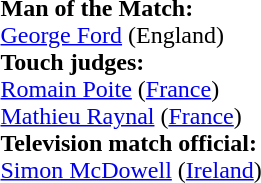<table style="width:100%">
<tr>
<td><br><strong>Man of the Match:</strong>
<br><a href='#'>George Ford</a> (England)<br><strong>Touch judges:</strong>
<br><a href='#'>Romain Poite</a> (<a href='#'>France</a>)
<br><a href='#'>Mathieu Raynal</a> (<a href='#'>France</a>)
<br><strong>Television match official:</strong>
<br><a href='#'>Simon McDowell</a> (<a href='#'>Ireland</a>)</td>
</tr>
</table>
